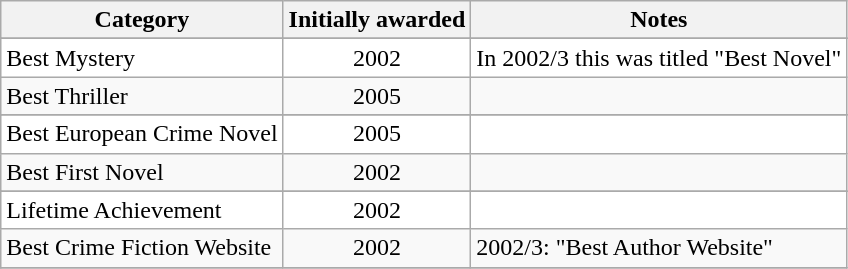<table class="wikitable">
<tr>
<th>Category</th>
<th>Initially awarded</th>
<th>Notes</th>
</tr>
<tr>
</tr>
<tr bgcolor=#ffffff>
<td>Best Mystery</td>
<td align="center">2002</td>
<td>In 2002/3 this was titled "Best Novel"</td>
</tr>
<tr>
<td>Best Thriller</td>
<td align="center">2005</td>
<td></td>
</tr>
<tr>
</tr>
<tr bgcolor=#ffffff>
<td>Best European Crime Novel</td>
<td align="center">2005</td>
<td></td>
</tr>
<tr>
<td>Best First Novel</td>
<td align="center">2002</td>
<td></td>
</tr>
<tr>
</tr>
<tr bgcolor=#ffffff>
<td>Lifetime Achievement</td>
<td align="center">2002</td>
<td></td>
</tr>
<tr>
<td>Best Crime Fiction Website<br></td>
<td align="center">2002</td>
<td>2002/3: "Best Author Website"</td>
</tr>
<tr>
</tr>
</table>
